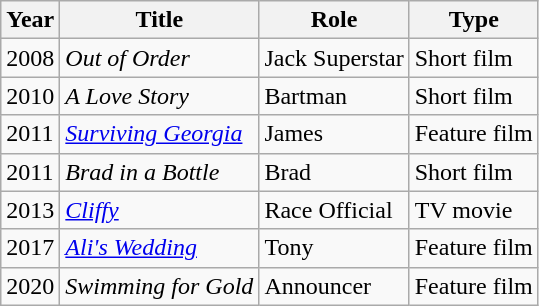<table class="wikitable">
<tr>
<th>Year</th>
<th>Title</th>
<th>Role</th>
<th>Type</th>
</tr>
<tr>
<td>2008</td>
<td><em>Out of Order</em></td>
<td>Jack Superstar</td>
<td>Short film</td>
</tr>
<tr>
<td>2010</td>
<td><em>A Love Story</em></td>
<td>Bartman</td>
<td>Short film</td>
</tr>
<tr>
<td>2011</td>
<td><em><a href='#'>Surviving Georgia</a></em></td>
<td>James</td>
<td>Feature film</td>
</tr>
<tr>
<td>2011</td>
<td><em>Brad in a Bottle</em></td>
<td>Brad</td>
<td>Short film</td>
</tr>
<tr>
<td>2013</td>
<td><em><a href='#'>Cliffy</a></em></td>
<td>Race Official</td>
<td>TV movie</td>
</tr>
<tr>
<td>2017</td>
<td><em><a href='#'>Ali's Wedding</a></em></td>
<td>Tony</td>
<td>Feature film</td>
</tr>
<tr>
<td>2020</td>
<td><em>Swimming for Gold</em></td>
<td>Announcer</td>
<td>Feature film</td>
</tr>
</table>
